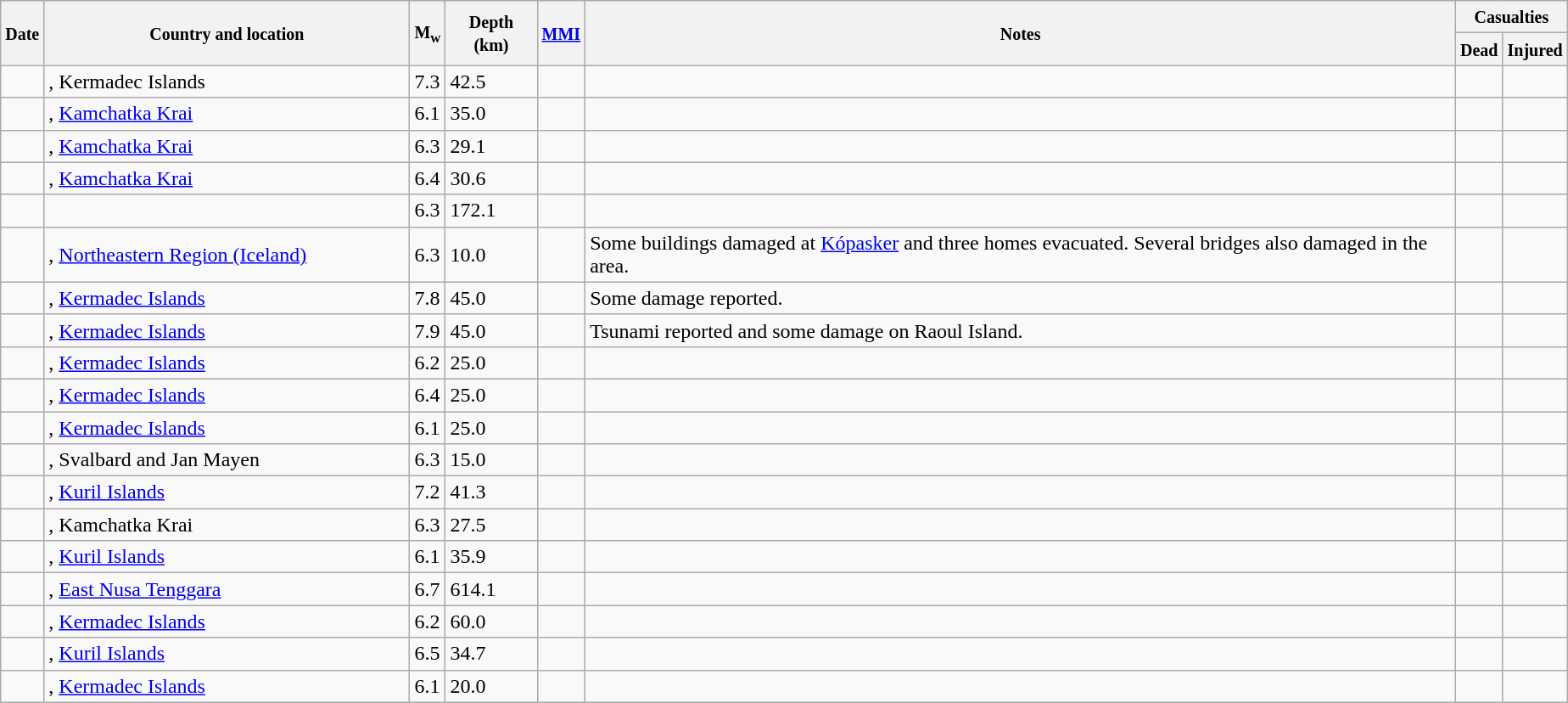<table class="wikitable sortable sort-under" style="border:1px black; margin-left:1em;">
<tr>
<th rowspan="2"><small>Date</small></th>
<th rowspan="2" style="width: 280px"><small>Country and location</small></th>
<th rowspan="2"><small>M<sub>w</sub></small></th>
<th rowspan="2"><small>Depth (km)</small></th>
<th rowspan="2"><small><a href='#'>MMI</a></small></th>
<th rowspan="2" class="unsortable"><small>Notes</small></th>
<th colspan="2"><small>Casualties</small></th>
</tr>
<tr>
<th><small>Dead</small></th>
<th><small>Injured</small></th>
</tr>
<tr>
<td></td>
<td>, Kermadec Islands</td>
<td>7.3</td>
<td>42.5</td>
<td></td>
<td></td>
<td></td>
<td></td>
</tr>
<tr>
<td></td>
<td>, <a href='#'>Kamchatka Krai</a></td>
<td>6.1</td>
<td>35.0</td>
<td></td>
<td></td>
<td></td>
<td></td>
</tr>
<tr>
<td></td>
<td>, <a href='#'>Kamchatka Krai</a></td>
<td>6.3</td>
<td>29.1</td>
<td></td>
<td></td>
<td></td>
<td></td>
</tr>
<tr>
<td></td>
<td>, <a href='#'>Kamchatka Krai</a></td>
<td>6.4</td>
<td>30.6</td>
<td></td>
<td></td>
<td></td>
<td></td>
</tr>
<tr>
<td></td>
<td></td>
<td>6.3</td>
<td>172.1</td>
<td></td>
<td></td>
<td></td>
<td></td>
</tr>
<tr>
<td></td>
<td>, <a href='#'>Northeastern Region (Iceland)</a></td>
<td>6.3</td>
<td>10.0</td>
<td></td>
<td>Some buildings damaged at <a href='#'>Kópasker</a> and three homes evacuated. Several bridges also damaged in the area.</td>
<td></td>
<td></td>
</tr>
<tr>
<td></td>
<td>, <a href='#'>Kermadec Islands</a></td>
<td>7.8</td>
<td>45.0</td>
<td></td>
<td>Some damage reported.</td>
<td></td>
<td></td>
</tr>
<tr>
<td></td>
<td>, <a href='#'>Kermadec Islands</a></td>
<td>7.9</td>
<td>45.0</td>
<td></td>
<td>Tsunami reported and some damage on Raoul Island.</td>
<td></td>
<td></td>
</tr>
<tr>
<td></td>
<td>, <a href='#'>Kermadec Islands</a></td>
<td>6.2</td>
<td>25.0</td>
<td></td>
<td></td>
<td></td>
<td></td>
</tr>
<tr>
<td></td>
<td>, <a href='#'>Kermadec Islands</a></td>
<td>6.4</td>
<td>25.0</td>
<td></td>
<td></td>
<td></td>
<td></td>
</tr>
<tr>
<td></td>
<td>, <a href='#'>Kermadec Islands</a></td>
<td>6.1</td>
<td>25.0</td>
<td></td>
<td></td>
<td></td>
<td></td>
</tr>
<tr>
<td></td>
<td>, Svalbard and Jan Mayen</td>
<td>6.3</td>
<td>15.0</td>
<td></td>
<td></td>
<td></td>
<td></td>
</tr>
<tr>
<td></td>
<td>, <a href='#'>Kuril Islands</a></td>
<td>7.2</td>
<td>41.3</td>
<td></td>
<td></td>
<td></td>
<td></td>
</tr>
<tr>
<td></td>
<td>, Kamchatka Krai</td>
<td>6.3</td>
<td>27.5</td>
<td></td>
<td></td>
<td></td>
<td></td>
</tr>
<tr>
<td></td>
<td>, <a href='#'>Kuril Islands</a></td>
<td>6.1</td>
<td>35.9</td>
<td></td>
<td></td>
<td></td>
<td></td>
</tr>
<tr>
<td></td>
<td>, <a href='#'>East Nusa Tenggara</a></td>
<td>6.7</td>
<td>614.1</td>
<td></td>
<td></td>
<td></td>
<td></td>
</tr>
<tr>
<td></td>
<td>, <a href='#'>Kermadec Islands</a></td>
<td>6.2</td>
<td>60.0</td>
<td></td>
<td></td>
<td></td>
<td></td>
</tr>
<tr>
<td></td>
<td>, <a href='#'>Kuril Islands</a></td>
<td>6.5</td>
<td>34.7</td>
<td></td>
<td></td>
<td></td>
<td></td>
</tr>
<tr>
<td></td>
<td>, <a href='#'>Kermadec Islands</a></td>
<td>6.1</td>
<td>20.0</td>
<td></td>
<td></td>
<td></td>
<td></td>
</tr>
</table>
